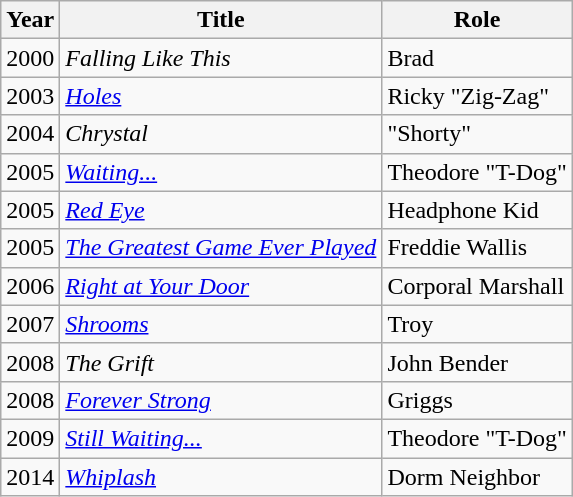<table class="wikitable sortable">
<tr>
<th>Year</th>
<th>Title</th>
<th>Role</th>
</tr>
<tr>
<td>2000</td>
<td><em>Falling Like This</em></td>
<td>Brad</td>
</tr>
<tr>
<td>2003</td>
<td><em><a href='#'>Holes</a></em></td>
<td>Ricky "Zig-Zag"</td>
</tr>
<tr>
<td>2004</td>
<td><em>Chrystal</em></td>
<td>"Shorty"</td>
</tr>
<tr>
<td>2005</td>
<td><em><a href='#'>Waiting...</a></em></td>
<td>Theodore "T-Dog"</td>
</tr>
<tr>
<td>2005</td>
<td><em><a href='#'>Red Eye</a></em></td>
<td>Headphone Kid</td>
</tr>
<tr>
<td>2005</td>
<td><em><a href='#'>The Greatest Game Ever Played</a></em></td>
<td>Freddie Wallis</td>
</tr>
<tr>
<td>2006</td>
<td><em><a href='#'>Right at Your Door</a></em></td>
<td>Corporal Marshall</td>
</tr>
<tr>
<td>2007</td>
<td><em><a href='#'>Shrooms</a></em></td>
<td>Troy</td>
</tr>
<tr>
<td>2008</td>
<td><em>The Grift</em></td>
<td>John Bender</td>
</tr>
<tr>
<td>2008</td>
<td><em><a href='#'>Forever Strong</a></em></td>
<td>Griggs</td>
</tr>
<tr>
<td>2009</td>
<td><em><a href='#'>Still Waiting...</a></em></td>
<td>Theodore "T-Dog"</td>
</tr>
<tr>
<td>2014</td>
<td><em><a href='#'>Whiplash</a></em></td>
<td>Dorm Neighbor</td>
</tr>
</table>
